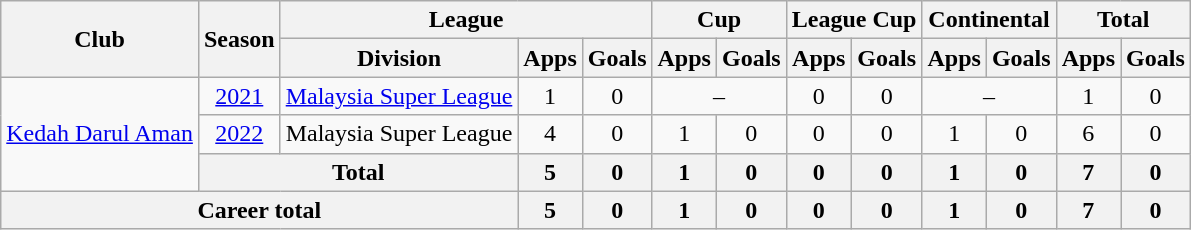<table class=wikitable style="text-align:center">
<tr>
<th rowspan=2>Club</th>
<th rowspan=2>Season</th>
<th colspan=3>League</th>
<th colspan=2>Cup</th>
<th colspan=2>League Cup</th>
<th colspan=2>Continental</th>
<th colspan=2>Total</th>
</tr>
<tr>
<th>Division</th>
<th>Apps</th>
<th>Goals</th>
<th>Apps</th>
<th>Goals</th>
<th>Apps</th>
<th>Goals</th>
<th>Apps</th>
<th>Goals</th>
<th>Apps</th>
<th>Goals</th>
</tr>
<tr>
<td rowspan="3"><a href='#'>Kedah Darul Aman</a></td>
<td><a href='#'>2021</a></td>
<td><a href='#'>Malaysia Super League</a></td>
<td>1</td>
<td>0</td>
<td colspan="2">–</td>
<td>0</td>
<td>0</td>
<td colspan="2">–</td>
<td>1</td>
<td>0</td>
</tr>
<tr>
<td><a href='#'>2022</a></td>
<td>Malaysia Super League</td>
<td>4</td>
<td>0</td>
<td>1</td>
<td>0</td>
<td>0</td>
<td>0</td>
<td>1</td>
<td>0</td>
<td>6</td>
<td>0</td>
</tr>
<tr>
<th colspan=2>Total</th>
<th>5</th>
<th>0</th>
<th>1</th>
<th>0</th>
<th>0</th>
<th>0</th>
<th>1</th>
<th>0</th>
<th>7</th>
<th>0</th>
</tr>
<tr>
<th colspan=3>Career total</th>
<th>5</th>
<th>0</th>
<th>1</th>
<th>0</th>
<th>0</th>
<th>0</th>
<th>1</th>
<th>0</th>
<th>7</th>
<th>0</th>
</tr>
</table>
